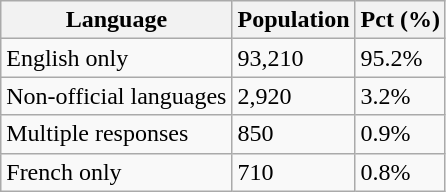<table class="wikitable">
<tr>
<th>Language</th>
<th>Population</th>
<th>Pct (%)</th>
</tr>
<tr>
<td>English only</td>
<td>93,210</td>
<td>95.2%</td>
</tr>
<tr>
<td>Non-official languages</td>
<td>2,920</td>
<td>3.2%</td>
</tr>
<tr>
<td>Multiple responses</td>
<td>850</td>
<td>0.9%</td>
</tr>
<tr>
<td>French only</td>
<td>710</td>
<td>0.8%</td>
</tr>
</table>
